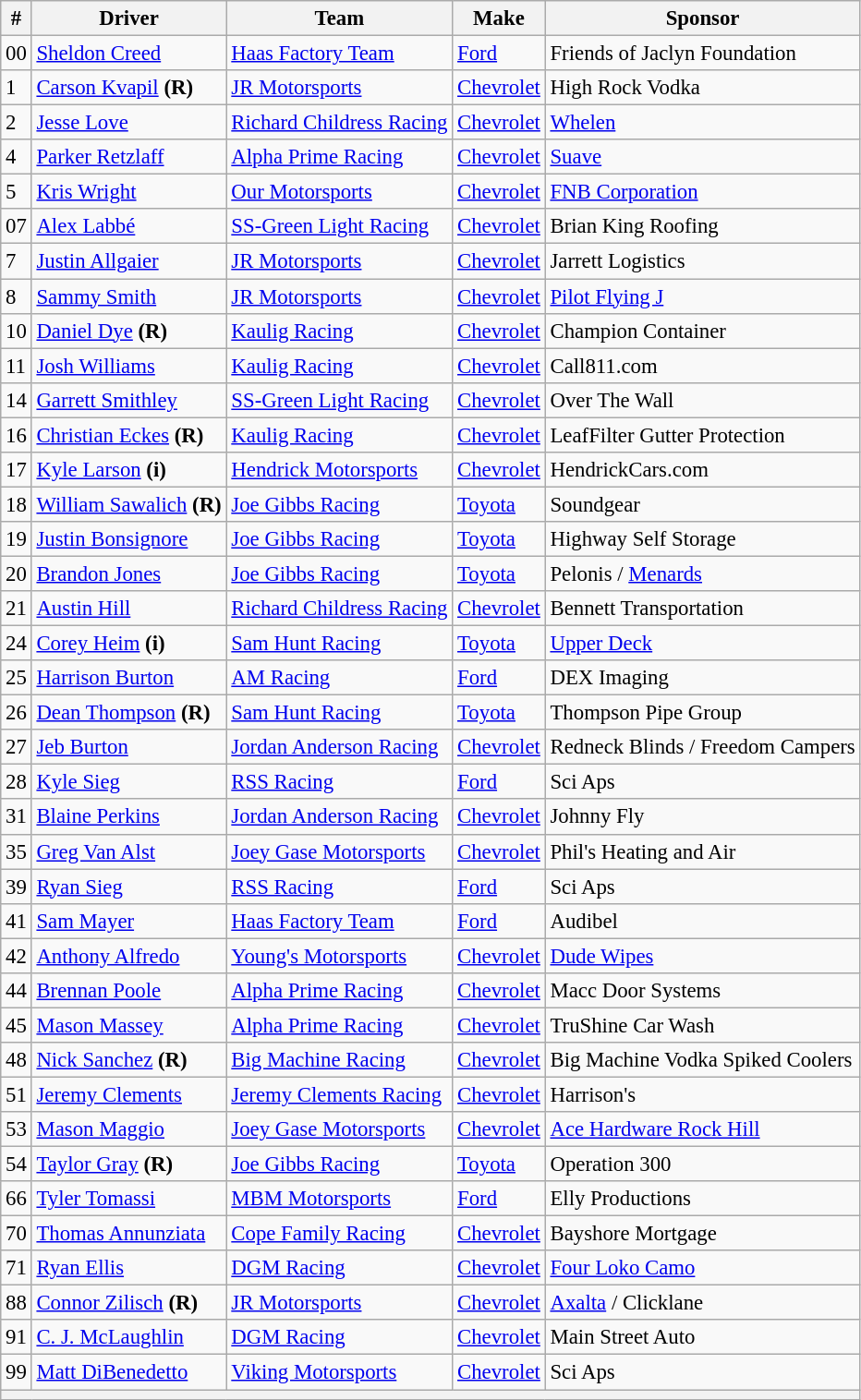<table class="wikitable" style="font-size: 95%;">
<tr>
<th>#</th>
<th>Driver</th>
<th>Team</th>
<th>Make</th>
<th>Sponsor</th>
</tr>
<tr>
<td>00</td>
<td><a href='#'>Sheldon Creed</a></td>
<td><a href='#'>Haas Factory Team</a></td>
<td><a href='#'>Ford</a></td>
<td>Friends of Jaclyn Foundation</td>
</tr>
<tr>
<td>1</td>
<td><a href='#'>Carson Kvapil</a> <strong>(R)</strong></td>
<td><a href='#'>JR Motorsports</a></td>
<td><a href='#'>Chevrolet</a></td>
<td>High Rock Vodka</td>
</tr>
<tr>
<td>2</td>
<td><a href='#'>Jesse Love</a></td>
<td><a href='#'>Richard Childress Racing</a></td>
<td><a href='#'>Chevrolet</a></td>
<td><a href='#'>Whelen</a></td>
</tr>
<tr>
<td>4</td>
<td><a href='#'>Parker Retzlaff</a></td>
<td><a href='#'>Alpha Prime Racing</a></td>
<td><a href='#'>Chevrolet</a></td>
<td><a href='#'>Suave</a></td>
</tr>
<tr>
<td>5</td>
<td><a href='#'>Kris Wright</a></td>
<td><a href='#'>Our Motorsports</a></td>
<td><a href='#'>Chevrolet</a></td>
<td><a href='#'>FNB Corporation</a></td>
</tr>
<tr>
<td>07</td>
<td><a href='#'>Alex Labbé</a></td>
<td><a href='#'>SS-Green Light Racing</a></td>
<td><a href='#'>Chevrolet</a></td>
<td>Brian King Roofing</td>
</tr>
<tr>
<td>7</td>
<td><a href='#'>Justin Allgaier</a></td>
<td><a href='#'>JR Motorsports</a></td>
<td><a href='#'>Chevrolet</a></td>
<td>Jarrett Logistics</td>
</tr>
<tr>
<td>8</td>
<td><a href='#'>Sammy Smith</a></td>
<td><a href='#'>JR Motorsports</a></td>
<td><a href='#'>Chevrolet</a></td>
<td><a href='#'>Pilot Flying J</a></td>
</tr>
<tr>
<td>10</td>
<td><a href='#'>Daniel Dye</a> <strong>(R)</strong></td>
<td><a href='#'>Kaulig Racing</a></td>
<td><a href='#'>Chevrolet</a></td>
<td>Champion Container</td>
</tr>
<tr>
<td>11</td>
<td><a href='#'>Josh Williams</a></td>
<td><a href='#'>Kaulig Racing</a></td>
<td><a href='#'>Chevrolet</a></td>
<td>Call811.com</td>
</tr>
<tr>
<td>14</td>
<td><a href='#'>Garrett Smithley</a></td>
<td><a href='#'>SS-Green Light Racing</a></td>
<td><a href='#'>Chevrolet</a></td>
<td>Over The Wall</td>
</tr>
<tr>
<td>16</td>
<td><a href='#'>Christian Eckes</a> <strong>(R)</strong></td>
<td><a href='#'>Kaulig Racing</a></td>
<td><a href='#'>Chevrolet</a></td>
<td>LeafFilter Gutter Protection</td>
</tr>
<tr>
<td>17</td>
<td><a href='#'>Kyle Larson</a> <strong>(i)</strong></td>
<td><a href='#'>Hendrick Motorsports</a></td>
<td><a href='#'>Chevrolet</a></td>
<td>HendrickCars.com</td>
</tr>
<tr>
<td>18</td>
<td><a href='#'>William Sawalich</a> <strong>(R)</strong></td>
<td><a href='#'>Joe Gibbs Racing</a></td>
<td><a href='#'>Toyota</a></td>
<td>Soundgear</td>
</tr>
<tr>
<td>19</td>
<td><a href='#'>Justin Bonsignore</a></td>
<td><a href='#'>Joe Gibbs Racing</a></td>
<td><a href='#'>Toyota</a></td>
<td>Highway Self Storage</td>
</tr>
<tr>
<td>20</td>
<td><a href='#'>Brandon Jones</a></td>
<td><a href='#'>Joe Gibbs Racing</a></td>
<td><a href='#'>Toyota</a></td>
<td>Pelonis / <a href='#'>Menards</a></td>
</tr>
<tr>
<td>21</td>
<td><a href='#'>Austin Hill</a></td>
<td><a href='#'>Richard Childress Racing</a></td>
<td><a href='#'>Chevrolet</a></td>
<td>Bennett Transportation</td>
</tr>
<tr>
<td>24</td>
<td><a href='#'>Corey Heim</a> <strong>(i)</strong></td>
<td><a href='#'>Sam Hunt Racing</a></td>
<td><a href='#'>Toyota</a></td>
<td><a href='#'>Upper Deck</a></td>
</tr>
<tr>
<td>25</td>
<td><a href='#'>Harrison Burton</a></td>
<td><a href='#'>AM Racing</a></td>
<td><a href='#'>Ford</a></td>
<td>DEX Imaging</td>
</tr>
<tr>
<td>26</td>
<td><a href='#'>Dean Thompson</a> <strong>(R)</strong></td>
<td><a href='#'>Sam Hunt Racing</a></td>
<td><a href='#'>Toyota</a></td>
<td>Thompson Pipe Group</td>
</tr>
<tr>
<td>27</td>
<td><a href='#'>Jeb Burton</a></td>
<td><a href='#'>Jordan Anderson Racing</a></td>
<td><a href='#'>Chevrolet</a></td>
<td>Redneck Blinds / Freedom Campers</td>
</tr>
<tr>
<td>28</td>
<td><a href='#'>Kyle Sieg</a></td>
<td><a href='#'>RSS Racing</a></td>
<td><a href='#'>Ford</a></td>
<td>Sci Aps</td>
</tr>
<tr>
<td>31</td>
<td><a href='#'>Blaine Perkins</a></td>
<td><a href='#'>Jordan Anderson Racing</a></td>
<td><a href='#'>Chevrolet</a></td>
<td>Johnny Fly</td>
</tr>
<tr>
<td>35</td>
<td><a href='#'>Greg Van Alst</a></td>
<td><a href='#'>Joey Gase Motorsports</a></td>
<td><a href='#'>Chevrolet</a></td>
<td>Phil's Heating and Air</td>
</tr>
<tr>
<td>39</td>
<td><a href='#'>Ryan Sieg</a></td>
<td><a href='#'>RSS Racing</a></td>
<td><a href='#'>Ford</a></td>
<td>Sci Aps</td>
</tr>
<tr>
<td>41</td>
<td><a href='#'>Sam Mayer</a></td>
<td><a href='#'>Haas Factory Team</a></td>
<td><a href='#'>Ford</a></td>
<td>Audibel</td>
</tr>
<tr>
<td>42</td>
<td><a href='#'>Anthony Alfredo</a></td>
<td><a href='#'>Young's Motorsports</a></td>
<td><a href='#'>Chevrolet</a></td>
<td><a href='#'>Dude Wipes</a></td>
</tr>
<tr>
<td>44</td>
<td><a href='#'>Brennan Poole</a></td>
<td><a href='#'>Alpha Prime Racing</a></td>
<td><a href='#'>Chevrolet</a></td>
<td>Macc Door Systems</td>
</tr>
<tr>
<td>45</td>
<td><a href='#'>Mason Massey</a></td>
<td><a href='#'>Alpha Prime Racing</a></td>
<td><a href='#'>Chevrolet</a></td>
<td>TruShine Car Wash</td>
</tr>
<tr>
<td>48</td>
<td><a href='#'>Nick Sanchez</a> <strong>(R)</strong></td>
<td><a href='#'>Big Machine Racing</a></td>
<td><a href='#'>Chevrolet</a></td>
<td>Big Machine Vodka Spiked Coolers</td>
</tr>
<tr>
<td>51</td>
<td><a href='#'>Jeremy Clements</a></td>
<td><a href='#'>Jeremy Clements Racing</a></td>
<td><a href='#'>Chevrolet</a></td>
<td>Harrison's</td>
</tr>
<tr>
<td>53</td>
<td><a href='#'>Mason Maggio</a></td>
<td><a href='#'>Joey Gase Motorsports</a></td>
<td><a href='#'>Chevrolet</a></td>
<td><a href='#'>Ace Hardware Rock Hill</a></td>
</tr>
<tr>
<td>54</td>
<td><a href='#'>Taylor Gray</a> <strong>(R)</strong></td>
<td><a href='#'>Joe Gibbs Racing</a></td>
<td><a href='#'>Toyota</a></td>
<td>Operation 300</td>
</tr>
<tr>
<td>66</td>
<td><a href='#'>Tyler Tomassi</a></td>
<td><a href='#'>MBM Motorsports</a></td>
<td><a href='#'>Ford</a></td>
<td>Elly Productions</td>
</tr>
<tr>
<td>70</td>
<td><a href='#'>Thomas Annunziata</a></td>
<td><a href='#'>Cope Family Racing</a></td>
<td><a href='#'>Chevrolet</a></td>
<td>Bayshore Mortgage</td>
</tr>
<tr>
<td>71</td>
<td><a href='#'>Ryan Ellis</a></td>
<td><a href='#'>DGM Racing</a></td>
<td><a href='#'>Chevrolet</a></td>
<td><a href='#'>Four Loko Camo</a></td>
</tr>
<tr>
<td>88</td>
<td><a href='#'>Connor Zilisch</a> <strong>(R)</strong></td>
<td><a href='#'>JR Motorsports</a></td>
<td><a href='#'>Chevrolet</a></td>
<td><a href='#'>Axalta</a> / Clicklane</td>
</tr>
<tr>
<td>91</td>
<td><a href='#'>C. J. McLaughlin</a></td>
<td><a href='#'>DGM Racing</a></td>
<td><a href='#'>Chevrolet</a></td>
<td>Main Street Auto</td>
</tr>
<tr>
<td>99</td>
<td><a href='#'>Matt DiBenedetto</a></td>
<td><a href='#'>Viking Motorsports</a></td>
<td><a href='#'>Chevrolet</a></td>
<td>Sci Aps</td>
</tr>
<tr>
<th colspan="5"></th>
</tr>
</table>
